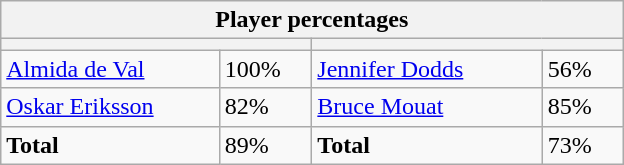<table class="wikitable">
<tr>
<th colspan=4 width=400>Player percentages</th>
</tr>
<tr>
<th colspan=2 width=200 style="white-space:nowrap;"></th>
<th colspan=2 width=200 style="white-space:nowrap;"></th>
</tr>
<tr>
<td><a href='#'>Almida de Val</a></td>
<td>100%</td>
<td><a href='#'>Jennifer Dodds</a></td>
<td>56%</td>
</tr>
<tr>
<td><a href='#'>Oskar Eriksson</a></td>
<td>82%</td>
<td><a href='#'>Bruce Mouat</a></td>
<td>85%</td>
</tr>
<tr>
<td><strong>Total</strong></td>
<td>89%</td>
<td><strong>Total</strong></td>
<td>73%</td>
</tr>
</table>
